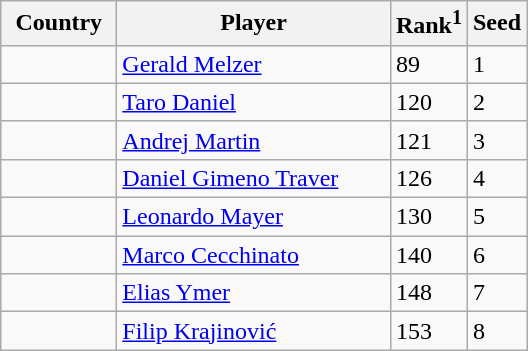<table class="sortable wikitable">
<tr>
<th width="70">Country</th>
<th width="175">Player</th>
<th>Rank<sup>1</sup></th>
<th>Seed</th>
</tr>
<tr>
<td></td>
<td><a href='#'>Gerald Melzer</a></td>
<td>89</td>
<td>1</td>
</tr>
<tr>
<td></td>
<td><a href='#'>Taro Daniel</a></td>
<td>120</td>
<td>2</td>
</tr>
<tr>
<td></td>
<td><a href='#'>Andrej Martin</a></td>
<td>121</td>
<td>3</td>
</tr>
<tr>
<td></td>
<td><a href='#'>Daniel Gimeno Traver</a></td>
<td>126</td>
<td>4</td>
</tr>
<tr>
<td></td>
<td><a href='#'>Leonardo Mayer</a></td>
<td>130</td>
<td>5</td>
</tr>
<tr>
<td></td>
<td><a href='#'>Marco Cecchinato</a></td>
<td>140</td>
<td>6</td>
</tr>
<tr>
<td></td>
<td><a href='#'>Elias Ymer</a></td>
<td>148</td>
<td>7</td>
</tr>
<tr>
<td></td>
<td><a href='#'>Filip Krajinović</a></td>
<td>153</td>
<td>8</td>
</tr>
</table>
